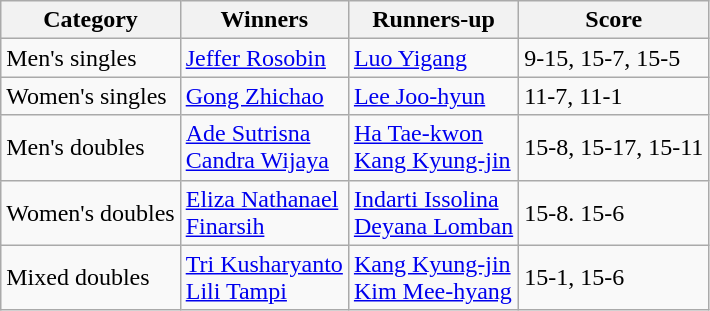<table class=wikitable style="white-space:nowrap;">
<tr>
<th>Category</th>
<th>Winners</th>
<th>Runners-up</th>
<th>Score</th>
</tr>
<tr>
<td>Men's singles</td>
<td> <a href='#'>Jeffer Rosobin</a></td>
<td> <a href='#'>Luo Yigang</a></td>
<td>9-15, 15-7, 15-5</td>
</tr>
<tr>
<td>Women's singles</td>
<td> <a href='#'>Gong Zhichao</a></td>
<td> <a href='#'>Lee Joo-hyun</a></td>
<td>11-7, 11-1</td>
</tr>
<tr>
<td>Men's doubles</td>
<td> <a href='#'>Ade Sutrisna</a><br> <a href='#'>Candra Wijaya</a></td>
<td> <a href='#'>Ha Tae-kwon</a><br> <a href='#'>Kang Kyung-jin</a></td>
<td>15-8, 15-17, 15-11</td>
</tr>
<tr>
<td>Women's doubles</td>
<td> <a href='#'>Eliza Nathanael</a><br> <a href='#'>Finarsih</a></td>
<td> <a href='#'>Indarti Issolina</a><br> <a href='#'>Deyana Lomban</a></td>
<td>15-8. 15-6</td>
</tr>
<tr>
<td>Mixed doubles</td>
<td> <a href='#'>Tri Kusharyanto</a><br> <a href='#'>Lili Tampi</a></td>
<td> <a href='#'>Kang Kyung-jin</a><br> <a href='#'>Kim Mee-hyang</a></td>
<td>15-1, 15-6</td>
</tr>
</table>
